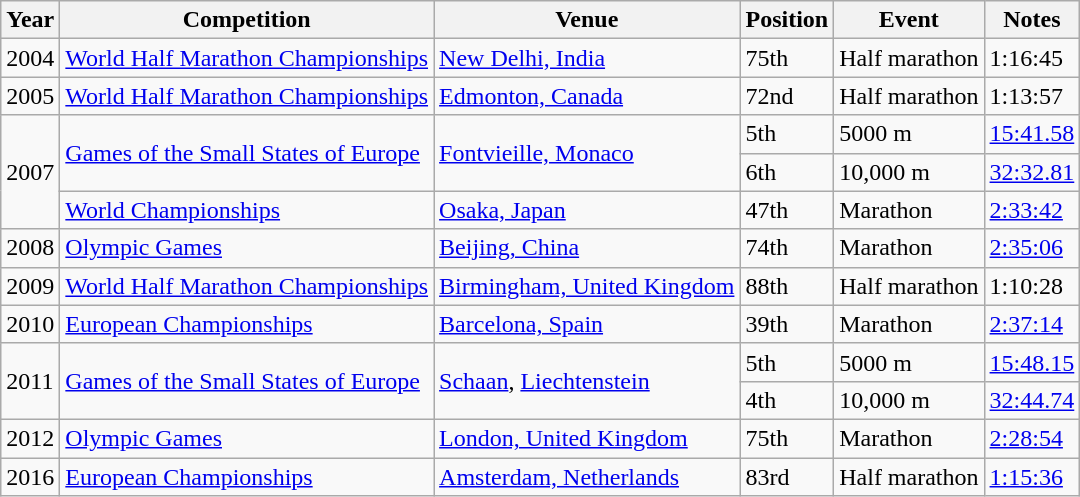<table class=wikitable>
<tr>
<th>Year</th>
<th>Competition</th>
<th>Venue</th>
<th>Position</th>
<th>Event</th>
<th>Notes</th>
</tr>
<tr>
<td>2004</td>
<td><a href='#'>World Half Marathon Championships</a></td>
<td><a href='#'>New Delhi, India</a></td>
<td>75th</td>
<td>Half marathon</td>
<td>1:16:45</td>
</tr>
<tr>
<td>2005</td>
<td><a href='#'>World Half Marathon Championships</a></td>
<td><a href='#'>Edmonton, Canada</a></td>
<td>72nd</td>
<td>Half marathon</td>
<td>1:13:57</td>
</tr>
<tr>
<td rowspan=3>2007</td>
<td rowspan=2><a href='#'>Games of the Small States of Europe</a></td>
<td rowspan=2><a href='#'>Fontvieille, Monaco</a></td>
<td>5th</td>
<td>5000 m</td>
<td><a href='#'>15:41.58</a></td>
</tr>
<tr>
<td>6th</td>
<td>10,000 m</td>
<td><a href='#'>32:32.81</a></td>
</tr>
<tr>
<td><a href='#'>World Championships</a></td>
<td><a href='#'>Osaka, Japan</a></td>
<td>47th</td>
<td>Marathon</td>
<td><a href='#'>2:33:42</a></td>
</tr>
<tr>
<td>2008</td>
<td><a href='#'>Olympic Games</a></td>
<td><a href='#'>Beijing, China</a></td>
<td>74th</td>
<td>Marathon</td>
<td><a href='#'>2:35:06</a></td>
</tr>
<tr>
<td>2009</td>
<td><a href='#'>World Half Marathon Championships</a></td>
<td><a href='#'>Birmingham, United Kingdom</a></td>
<td>88th</td>
<td>Half marathon</td>
<td>1:10:28</td>
</tr>
<tr>
<td>2010</td>
<td><a href='#'>European Championships</a></td>
<td><a href='#'>Barcelona, Spain</a></td>
<td>39th</td>
<td>Marathon</td>
<td><a href='#'>2:37:14</a></td>
</tr>
<tr>
<td rowspan=2>2011</td>
<td rowspan=2><a href='#'>Games of the Small States of Europe</a></td>
<td rowspan=2><a href='#'>Schaan</a>, <a href='#'>Liechtenstein</a></td>
<td>5th</td>
<td>5000 m</td>
<td><a href='#'>15:48.15</a></td>
</tr>
<tr>
<td>4th</td>
<td>10,000 m</td>
<td><a href='#'>32:44.74</a></td>
</tr>
<tr>
<td>2012</td>
<td><a href='#'>Olympic Games</a></td>
<td><a href='#'>London, United Kingdom</a></td>
<td>75th</td>
<td>Marathon</td>
<td><a href='#'>2:28:54</a></td>
</tr>
<tr>
<td>2016</td>
<td><a href='#'>European Championships</a></td>
<td><a href='#'>Amsterdam, Netherlands</a></td>
<td>83rd</td>
<td>Half marathon</td>
<td><a href='#'>1:15:36</a></td>
</tr>
</table>
